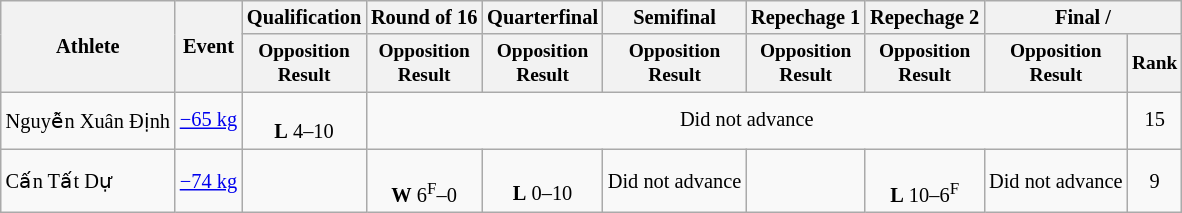<table class=wikitable style=font-size:85%;text-align:center>
<tr>
<th rowspan="2">Athlete</th>
<th rowspan="2">Event</th>
<th>Qualification</th>
<th>Round of 16</th>
<th>Quarterfinal</th>
<th>Semifinal</th>
<th>Repechage 1</th>
<th>Repechage 2</th>
<th colspan=2>Final / </th>
</tr>
<tr style="font-size: 95%">
<th>Opposition<br>Result</th>
<th>Opposition<br>Result</th>
<th>Opposition<br>Result</th>
<th>Opposition<br>Result</th>
<th>Opposition<br>Result</th>
<th>Opposition<br>Result</th>
<th>Opposition<br>Result</th>
<th>Rank</th>
</tr>
<tr>
<td align=left>Nguyễn Xuân Định</td>
<td align=left><a href='#'>−65 kg</a></td>
<td><br><strong>L</strong> 4–10</td>
<td colspan=6>Did not advance</td>
<td>15</td>
</tr>
<tr>
<td align=left>Cấn Tất Dự</td>
<td align=left><a href='#'>−74 kg</a></td>
<td></td>
<td><br><strong>W</strong> 6<sup>F</sup>–0</td>
<td><br><strong>L</strong> 0–10</td>
<td>Did not advance</td>
<td></td>
<td><br><strong>L</strong> 10–6<sup>F</sup></td>
<td>Did not advance</td>
<td>9</td>
</tr>
</table>
